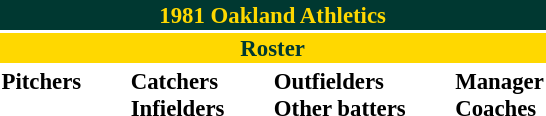<table class="toccolours" style="font-size: 95%;">
<tr>
<th colspan="10" style="background-color: #003831; color: #FFD800; text-align: center;">1981 Oakland Athletics</th>
</tr>
<tr>
<td colspan="7" style="background-color: #FFD800; color: #003831; text-align: center;"><strong>Roster</strong></td>
</tr>
<tr>
<td valign="top"><strong>Pitchers</strong><br>












</td>
<td width = "25px"></td>
<td valign="top"><strong>Catchers</strong><br>


<strong>Infielders</strong>












</td>
<td width = "25px"></td>
<td valign="top"><strong>Outfielders</strong><br>






<strong>Other batters</strong>


</td>
<td width = "25px"></td>
<td valign="top"><strong>Manager</strong><br>
<strong>Coaches</strong>




</td>
</tr>
</table>
